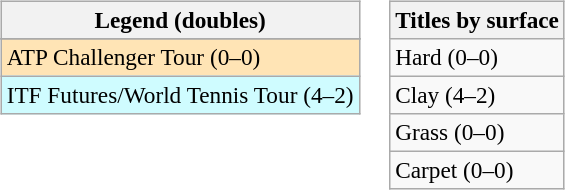<table>
<tr valign=top>
<td><br><table class=wikitable style=font-size:97%>
<tr>
<th>Legend (doubles)</th>
</tr>
<tr bgcolor=e5d1cb>
</tr>
<tr bgcolor=moccasin>
<td>ATP Challenger Tour (0–0)</td>
</tr>
<tr bgcolor=cffcff>
<td>ITF Futures/World Tennis Tour (4–2)</td>
</tr>
</table>
</td>
<td><br><table class=wikitable style=font-size:97%>
<tr>
<th>Titles by surface</th>
</tr>
<tr>
<td>Hard (0–0)</td>
</tr>
<tr>
<td>Clay (4–2)</td>
</tr>
<tr>
<td>Grass (0–0)</td>
</tr>
<tr>
<td>Carpet (0–0)</td>
</tr>
</table>
</td>
</tr>
</table>
